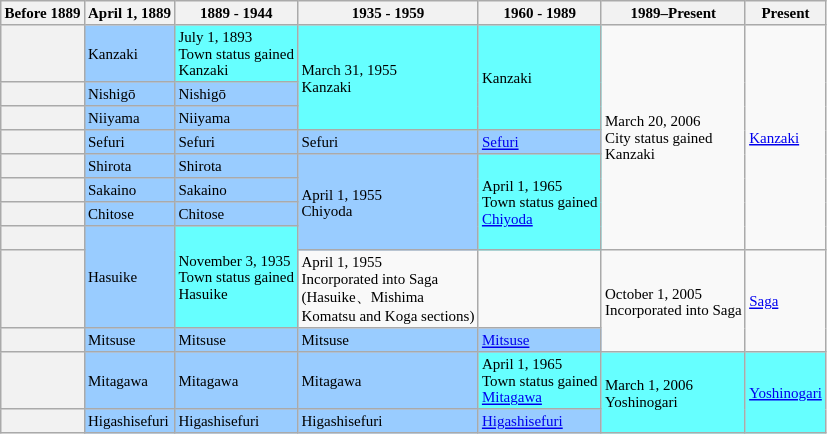<table class="wikitable" style="font-size:x-small">
<tr>
<th>Before 1889</th>
<th>April 1, 1889</th>
<th>1889 - 1944</th>
<th>1935 - 1959</th>
<th>1960 - 1989</th>
<th>1989–Present</th>
<th>Present</th>
</tr>
<tr>
<th></th>
<td bgcolor="#99CCFF">Kanzaki</td>
<td bgcolor="#66FFFF">July 1, 1893<br>Town status gained<br>Kanzaki</td>
<td rowspan=3 bgcolor="#66FFFF">March 31, 1955<br>Kanzaki</td>
<td rowspan=3 bgcolor="#66FFFF">Kanzaki</td>
<td rowspan=8>March 20, 2006<br>City status gained<br>Kanzaki</td>
<td rowspan=8><a href='#'>Kanzaki</a></td>
</tr>
<tr>
<th></th>
<td bgcolor="#99CCFF">Nishigō</td>
<td bgcolor="#99CCFF">Nishigō</td>
</tr>
<tr>
<th></th>
<td bgcolor="#99CCFF">Niiyama</td>
<td bgcolor="#99CCFF">Niiyama</td>
</tr>
<tr>
<th></th>
<td bgcolor="#99CCFF">Sefuri</td>
<td bgcolor="#99CCFF">Sefuri</td>
<td bgcolor="#99CCFF">Sefuri</td>
<td bgcolor="#99CCFF"><a href='#'>Sefuri</a></td>
</tr>
<tr>
<th></th>
<td bgcolor="#99CCFF">Shirota</td>
<td bgcolor="#99CCFF">Shirota</td>
<td rowspan=4 bgcolor="#99CCFF">April 1, 1955<br>Chiyoda</td>
<td rowspan=4 bgcolor="#66FFFF">April 1, 1965<br>Town status gained<br><a href='#'>Chiyoda</a></td>
</tr>
<tr>
<th></th>
<td bgcolor="#99CCFF">Sakaino</td>
<td bgcolor="#99CCFF">Sakaino</td>
</tr>
<tr>
<th></th>
<td bgcolor="#99CCFF">Chitose</td>
<td bgcolor="#99CCFF">Chitose</td>
</tr>
<tr>
<th><br></th>
<td rowspan=2 bgcolor="#99CCFF">Hasuike</td>
<td rowspan=2 bgcolor="#66FFFF">November 3, 1935<br>Town status gained<br>Hasuike</td>
</tr>
<tr>
<th><br></th>
<td>April 1, 1955<br>Incorporated into Saga<br>(Hasuike、Mishima<br>Komatsu and Koga sections)</td>
<td></td>
<td rowspan=2>October 1, 2005<br>Incorporated into Saga</td>
<td rowspan=2><a href='#'>Saga</a></td>
</tr>
<tr>
<th></th>
<td bgcolor="#99CCFF">Mitsuse</td>
<td bgcolor="#99CCFF">Mitsuse</td>
<td bgcolor="#99CCFF">Mitsuse</td>
<td bgcolor="#99CCFF"><a href='#'>Mitsuse</a></td>
</tr>
<tr>
<th></th>
<td bgcolor="#99CCFF">Mitagawa</td>
<td bgcolor="#99CCFF">Mitagawa</td>
<td bgcolor="#99CCFF">Mitagawa</td>
<td bgcolor="#66FFFF">April 1, 1965<br>Town status gained<br><a href='#'>Mitagawa</a></td>
<td rowspan=2 bgcolor="#66FFFF">March 1, 2006<br>Yoshinogari</td>
<td rowspan=2 bgcolor="#66FFFF"><a href='#'>Yoshinogari</a></td>
</tr>
<tr>
<th></th>
<td bgcolor="#99CCFF">Higashisefuri</td>
<td bgcolor="#99CCFF">Higashisefuri</td>
<td bgcolor="#99CCFF">Higashisefuri</td>
<td bgcolor="#99CCFF"><a href='#'>Higashisefuri</a></td>
</tr>
</table>
